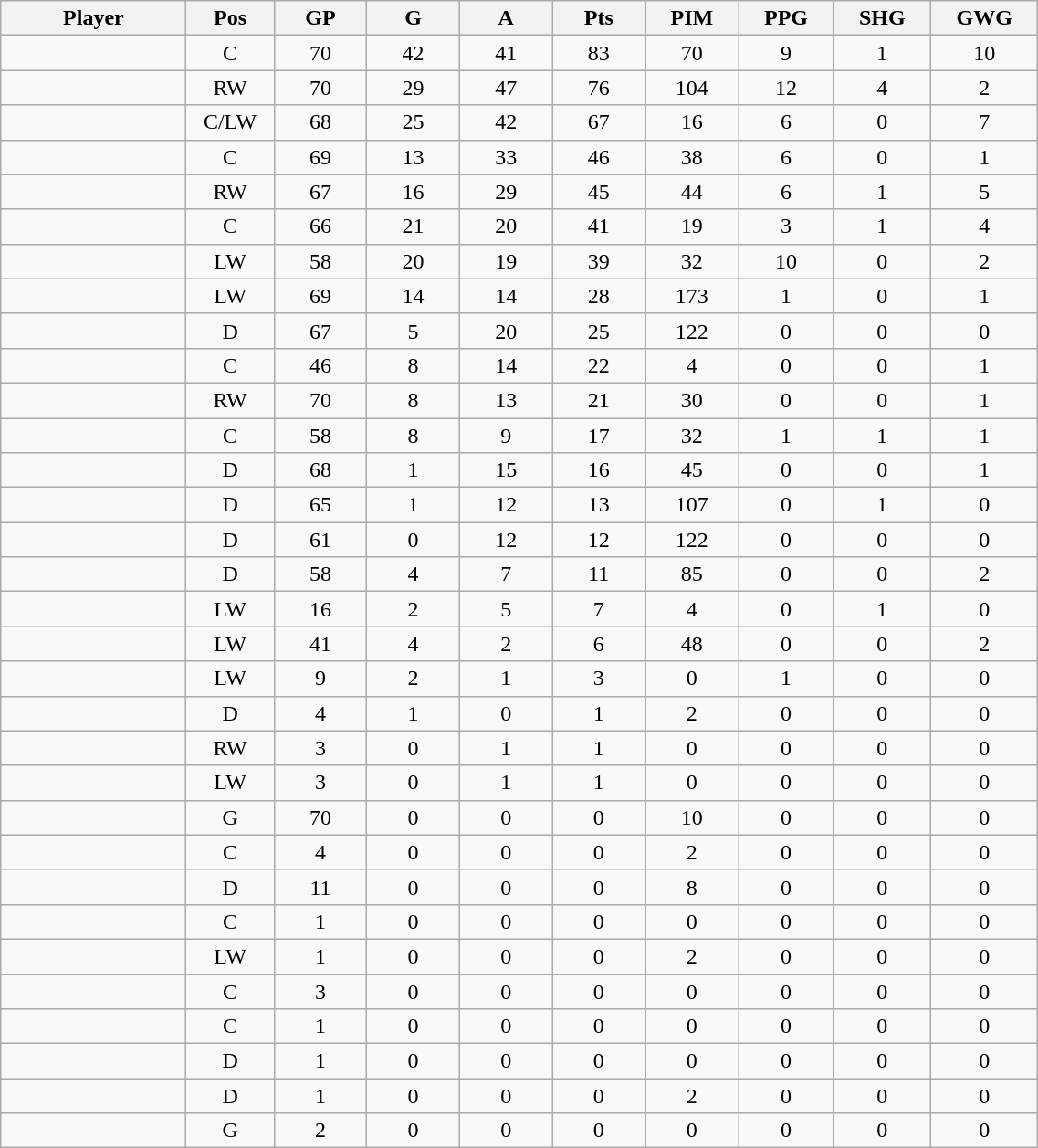<table class="wikitable sortable" width="60%">
<tr ALIGN="center">
<th bgcolor="#DDDDFF" width="10%">Player</th>
<th bgcolor="#DDDDFF" width="3%" title="Position">Pos</th>
<th bgcolor="#DDDDFF" width="5%" title="Games played">GP</th>
<th bgcolor="#DDDDFF" width="5%" title="Goals">G</th>
<th bgcolor="#DDDDFF" width="5%" title="Assists">A</th>
<th bgcolor="#DDDDFF" width="5%" title="Points">Pts</th>
<th bgcolor="#DDDDFF" width="5%" title="Penalties in Minutes">PIM</th>
<th bgcolor="#DDDDFF" width="5%" title="Power Play Goals">PPG</th>
<th bgcolor="#DDDDFF" width="5%" title="Short-handed Goals">SHG</th>
<th bgcolor="#DDDDFF" width="5%" title="Game-winning Goals">GWG</th>
</tr>
<tr align="center">
<td align="right"></td>
<td>C</td>
<td>70</td>
<td>42</td>
<td>41</td>
<td>83</td>
<td>70</td>
<td>9</td>
<td>1</td>
<td>10</td>
</tr>
<tr align="center">
<td align="right"></td>
<td>RW</td>
<td>70</td>
<td>29</td>
<td>47</td>
<td>76</td>
<td>104</td>
<td>12</td>
<td>4</td>
<td>2</td>
</tr>
<tr align="center">
<td align="right"></td>
<td>C/LW</td>
<td>68</td>
<td>25</td>
<td>42</td>
<td>67</td>
<td>16</td>
<td>6</td>
<td>0</td>
<td>7</td>
</tr>
<tr align="center">
<td align="right"></td>
<td>C</td>
<td>69</td>
<td>13</td>
<td>33</td>
<td>46</td>
<td>38</td>
<td>6</td>
<td>0</td>
<td>1</td>
</tr>
<tr align="center">
<td align="right"></td>
<td>RW</td>
<td>67</td>
<td>16</td>
<td>29</td>
<td>45</td>
<td>44</td>
<td>6</td>
<td>1</td>
<td>5</td>
</tr>
<tr align="center">
<td align="right"></td>
<td>C</td>
<td>66</td>
<td>21</td>
<td>20</td>
<td>41</td>
<td>19</td>
<td>3</td>
<td>1</td>
<td>4</td>
</tr>
<tr align="center">
<td align="right"></td>
<td>LW</td>
<td>58</td>
<td>20</td>
<td>19</td>
<td>39</td>
<td>32</td>
<td>10</td>
<td>0</td>
<td>2</td>
</tr>
<tr align="center">
<td align="right"></td>
<td>LW</td>
<td>69</td>
<td>14</td>
<td>14</td>
<td>28</td>
<td>173</td>
<td>1</td>
<td>0</td>
<td>1</td>
</tr>
<tr align="center">
<td align="right"></td>
<td>D</td>
<td>67</td>
<td>5</td>
<td>20</td>
<td>25</td>
<td>122</td>
<td>0</td>
<td>0</td>
<td>0</td>
</tr>
<tr align="center">
<td align="right"></td>
<td>C</td>
<td>46</td>
<td>8</td>
<td>14</td>
<td>22</td>
<td>4</td>
<td>0</td>
<td>0</td>
<td>1</td>
</tr>
<tr align="center">
<td align="right"></td>
<td>RW</td>
<td>70</td>
<td>8</td>
<td>13</td>
<td>21</td>
<td>30</td>
<td>0</td>
<td>0</td>
<td>1</td>
</tr>
<tr align="center">
<td align="right"></td>
<td>C</td>
<td>58</td>
<td>8</td>
<td>9</td>
<td>17</td>
<td>32</td>
<td>1</td>
<td>1</td>
<td>1</td>
</tr>
<tr align="center">
<td align="right"></td>
<td>D</td>
<td>68</td>
<td>1</td>
<td>15</td>
<td>16</td>
<td>45</td>
<td>0</td>
<td>0</td>
<td>1</td>
</tr>
<tr align="center">
<td align="right"></td>
<td>D</td>
<td>65</td>
<td>1</td>
<td>12</td>
<td>13</td>
<td>107</td>
<td>0</td>
<td>1</td>
<td>0</td>
</tr>
<tr align="center">
<td align="right"></td>
<td>D</td>
<td>61</td>
<td>0</td>
<td>12</td>
<td>12</td>
<td>122</td>
<td>0</td>
<td>0</td>
<td>0</td>
</tr>
<tr align="center">
<td align="right"></td>
<td>D</td>
<td>58</td>
<td>4</td>
<td>7</td>
<td>11</td>
<td>85</td>
<td>0</td>
<td>0</td>
<td>2</td>
</tr>
<tr align="center">
<td align="right"></td>
<td>LW</td>
<td>16</td>
<td>2</td>
<td>5</td>
<td>7</td>
<td>4</td>
<td>0</td>
<td>1</td>
<td>0</td>
</tr>
<tr align="center">
<td align="right"></td>
<td>LW</td>
<td>41</td>
<td>4</td>
<td>2</td>
<td>6</td>
<td>48</td>
<td>0</td>
<td>0</td>
<td>2</td>
</tr>
<tr align="center">
<td align="right"></td>
<td>LW</td>
<td>9</td>
<td>2</td>
<td>1</td>
<td>3</td>
<td>0</td>
<td>1</td>
<td>0</td>
<td>0</td>
</tr>
<tr align="center">
<td align="right"></td>
<td>D</td>
<td>4</td>
<td>1</td>
<td>0</td>
<td>1</td>
<td>2</td>
<td>0</td>
<td>0</td>
<td>0</td>
</tr>
<tr align="center">
<td align="right"></td>
<td>RW</td>
<td>3</td>
<td>0</td>
<td>1</td>
<td>1</td>
<td>0</td>
<td>0</td>
<td>0</td>
<td>0</td>
</tr>
<tr align="center">
<td align="right"></td>
<td>LW</td>
<td>3</td>
<td>0</td>
<td>1</td>
<td>1</td>
<td>0</td>
<td>0</td>
<td>0</td>
<td>0</td>
</tr>
<tr align="center">
<td align="right"></td>
<td>G</td>
<td>70</td>
<td>0</td>
<td>0</td>
<td>0</td>
<td>10</td>
<td>0</td>
<td>0</td>
<td>0</td>
</tr>
<tr align="center">
<td align="right"></td>
<td>C</td>
<td>4</td>
<td>0</td>
<td>0</td>
<td>0</td>
<td>2</td>
<td>0</td>
<td>0</td>
<td>0</td>
</tr>
<tr align="center">
<td align="right"></td>
<td>D</td>
<td>11</td>
<td>0</td>
<td>0</td>
<td>0</td>
<td>8</td>
<td>0</td>
<td>0</td>
<td>0</td>
</tr>
<tr align="center">
<td align="right"></td>
<td>C</td>
<td>1</td>
<td>0</td>
<td>0</td>
<td>0</td>
<td>0</td>
<td>0</td>
<td>0</td>
<td>0</td>
</tr>
<tr align="center">
<td align="right"></td>
<td>LW</td>
<td>1</td>
<td>0</td>
<td>0</td>
<td>0</td>
<td>2</td>
<td>0</td>
<td>0</td>
<td>0</td>
</tr>
<tr align="center">
<td align="right"></td>
<td>C</td>
<td>3</td>
<td>0</td>
<td>0</td>
<td>0</td>
<td>0</td>
<td>0</td>
<td>0</td>
<td>0</td>
</tr>
<tr align="center">
<td align="right"></td>
<td>C</td>
<td>1</td>
<td>0</td>
<td>0</td>
<td>0</td>
<td>0</td>
<td>0</td>
<td>0</td>
<td>0</td>
</tr>
<tr align="center">
<td align="right"></td>
<td>D</td>
<td>1</td>
<td>0</td>
<td>0</td>
<td>0</td>
<td>0</td>
<td>0</td>
<td>0</td>
<td>0</td>
</tr>
<tr align="center">
<td align="right"></td>
<td>D</td>
<td>1</td>
<td>0</td>
<td>0</td>
<td>0</td>
<td>2</td>
<td>0</td>
<td>0</td>
<td>0</td>
</tr>
<tr align="center">
<td align="right"></td>
<td>G</td>
<td>2</td>
<td>0</td>
<td>0</td>
<td>0</td>
<td>0</td>
<td>0</td>
<td>0</td>
<td>0</td>
</tr>
</table>
